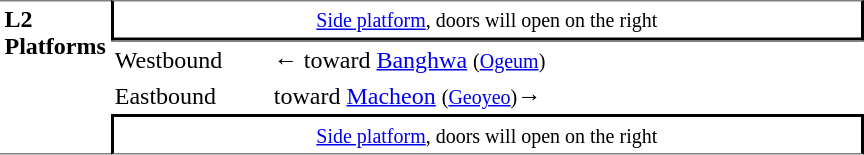<table table border=0 cellspacing=0 cellpadding=3>
<tr>
<td style="border-top:solid 1px gray;border-bottom:solid 1px gray;" width=50 rowspan=10 valign=top><strong>L2<br>Platforms</strong></td>
<td style="border-top:solid 1px gray;border-right:solid 2px black;border-left:solid 2px black;border-bottom:solid 2px black;text-align:center;" colspan=2><small><a href='#'>Side platform</a>, doors will open on the right</small></td>
</tr>
<tr>
<td style="border-bottom:solid 0px gray;border-top:solid 1px gray;" width=100>Westbound</td>
<td style="border-bottom:solid 0px gray;border-top:solid 1px gray;" width=390>←  toward <a href='#'>Banghwa</a> <small>(<a href='#'>Ogeum</a>)</small></td>
</tr>
<tr>
<td>Eastbound</td>
<td>  toward <a href='#'>Macheon</a> <small>(<a href='#'>Geoyeo</a>)</small>→</td>
</tr>
<tr>
<td style="border-top:solid 2px black;border-right:solid 2px black;border-left:solid 2px black;border-bottom:solid 1px gray;text-align:center;" colspan=2><small><a href='#'>Side platform</a>, doors will open on the right</small></td>
</tr>
</table>
